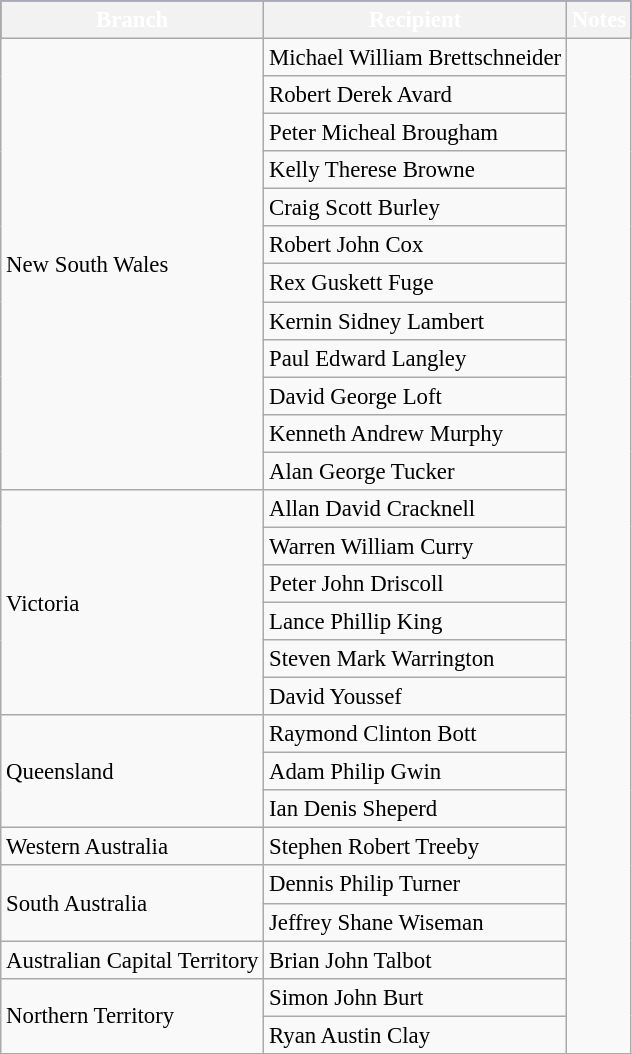<table class="wikitable" style="font-size:95%;">
<tr style="background: blue; color: white">
<th>Branch</th>
<th>Recipient</th>
<th>Notes</th>
</tr>
<tr>
<td rowspan=12>New South Wales</td>
<td>Michael William Brettschneider</td>
<td rowspan=27></td>
</tr>
<tr>
<td>Robert Derek Avard</td>
</tr>
<tr>
<td>Peter Micheal Brougham</td>
</tr>
<tr>
<td>Kelly Therese Browne</td>
</tr>
<tr>
<td>Craig Scott Burley</td>
</tr>
<tr>
<td>Robert John Cox</td>
</tr>
<tr>
<td>Rex Guskett Fuge</td>
</tr>
<tr>
<td>Kernin Sidney Lambert</td>
</tr>
<tr>
<td>Paul Edward Langley</td>
</tr>
<tr>
<td>David George Loft</td>
</tr>
<tr>
<td>Kenneth Andrew Murphy</td>
</tr>
<tr>
<td>Alan George Tucker</td>
</tr>
<tr>
<td rowspan=6>Victoria</td>
<td>Allan David Cracknell</td>
</tr>
<tr>
<td>Warren William Curry</td>
</tr>
<tr>
<td>Peter John Driscoll</td>
</tr>
<tr>
<td>Lance Phillip King</td>
</tr>
<tr>
<td>Steven Mark Warrington</td>
</tr>
<tr>
<td>David Youssef</td>
</tr>
<tr>
<td rowspan=3>Queensland</td>
<td>Raymond Clinton Bott</td>
</tr>
<tr>
<td>Adam Philip Gwin</td>
</tr>
<tr>
<td>Ian Denis Sheperd</td>
</tr>
<tr>
<td>Western Australia</td>
<td>Stephen Robert Treeby</td>
</tr>
<tr>
<td rowspan=2>South Australia</td>
<td>Dennis Philip Turner</td>
</tr>
<tr>
<td>Jeffrey Shane Wiseman</td>
</tr>
<tr>
<td>Australian Capital Territory</td>
<td>Brian John Talbot</td>
</tr>
<tr>
<td rowspan=2>Northern Territory</td>
<td>Simon John Burt</td>
</tr>
<tr>
<td>Ryan Austin Clay</td>
</tr>
</table>
